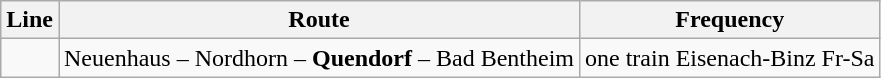<table class="wikitable">
<tr>
<th>Line</th>
<th colspan="2">Route</th>
<th>Frequency</th>
</tr>
<tr>
<td></td>
<td colspan="2">Neuenhaus – Nordhorn – <strong>Quendorf</strong> – Bad Bentheim</td>
<td>one train Eisenach-Binz Fr-Sa</td>
</tr>
</table>
